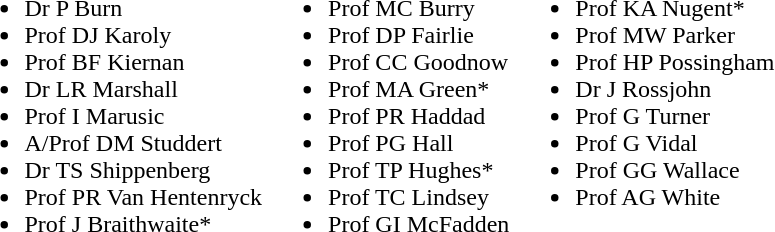<table>
<tr valign="top">
<td><br><ul><li>Dr P Burn</li><li>Prof DJ Karoly</li><li>Prof BF Kiernan</li><li>Dr LR Marshall</li><li>Prof I Marusic</li><li>A/Prof DM Studdert</li><li>Dr TS Shippenberg</li><li>Prof PR Van Hentenryck</li><li>Prof J Braithwaite*</li></ul></td>
<td><br><ul><li>Prof MC Burry</li><li>Prof DP Fairlie</li><li>Prof CC Goodnow</li><li>Prof MA Green*</li><li>Prof PR Haddad</li><li>Prof PG Hall</li><li>Prof TP Hughes*</li><li>Prof TC Lindsey</li><li>Prof GI McFadden</li></ul></td>
<td><br><ul><li>Prof KA Nugent*</li><li>Prof MW Parker</li><li>Prof HP Possingham</li><li>Dr J Rossjohn</li><li>Prof G Turner</li><li>Prof G Vidal</li><li>Prof GG Wallace</li><li>Prof AG White</li></ul></td>
</tr>
</table>
